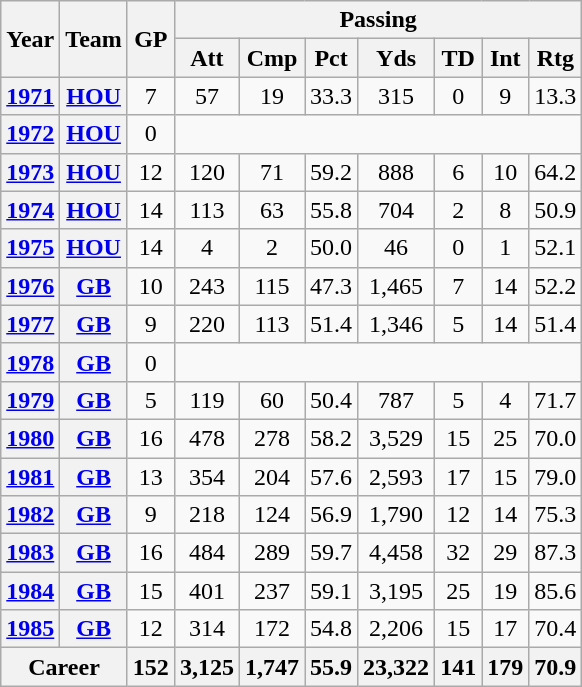<table class=wikitable style="text-align:center;">
<tr>
<th rowspan="2">Year</th>
<th rowspan="2">Team</th>
<th rowspan="2">GP</th>
<th colspan="7">Passing</th>
</tr>
<tr>
<th>Att</th>
<th>Cmp</th>
<th>Pct</th>
<th>Yds</th>
<th>TD</th>
<th>Int</th>
<th>Rtg</th>
</tr>
<tr>
<th><a href='#'>1971</a></th>
<th><a href='#'>HOU</a></th>
<td>7</td>
<td>57</td>
<td>19</td>
<td>33.3</td>
<td>315</td>
<td>0</td>
<td>9</td>
<td>13.3</td>
</tr>
<tr>
<th><a href='#'>1972</a></th>
<th><a href='#'>HOU</a></th>
<td>0</td>
<td colspan="7"></td>
</tr>
<tr>
<th><a href='#'>1973</a></th>
<th><a href='#'>HOU</a></th>
<td>12</td>
<td>120</td>
<td>71</td>
<td>59.2</td>
<td>888</td>
<td>6</td>
<td>10</td>
<td>64.2</td>
</tr>
<tr>
<th><a href='#'>1974</a></th>
<th><a href='#'>HOU</a></th>
<td>14</td>
<td>113</td>
<td>63</td>
<td>55.8</td>
<td>704</td>
<td>2</td>
<td>8</td>
<td>50.9</td>
</tr>
<tr>
<th><a href='#'>1975</a></th>
<th><a href='#'>HOU</a></th>
<td>14</td>
<td>4</td>
<td>2</td>
<td>50.0</td>
<td>46</td>
<td>0</td>
<td>1</td>
<td>52.1</td>
</tr>
<tr>
<th><a href='#'>1976</a></th>
<th><a href='#'>GB</a></th>
<td>10</td>
<td>243</td>
<td>115</td>
<td>47.3</td>
<td>1,465</td>
<td>7</td>
<td>14</td>
<td>52.2</td>
</tr>
<tr>
<th><a href='#'>1977</a></th>
<th><a href='#'>GB</a></th>
<td>9</td>
<td>220</td>
<td>113</td>
<td>51.4</td>
<td>1,346</td>
<td>5</td>
<td>14</td>
<td>51.4</td>
</tr>
<tr>
<th><a href='#'>1978</a></th>
<th><a href='#'>GB</a></th>
<td>0</td>
<td colspan="7"></td>
</tr>
<tr>
<th><a href='#'>1979</a></th>
<th><a href='#'>GB</a></th>
<td>5</td>
<td>119</td>
<td>60</td>
<td>50.4</td>
<td>787</td>
<td>5</td>
<td>4</td>
<td>71.7</td>
</tr>
<tr>
<th><a href='#'>1980</a></th>
<th><a href='#'>GB</a></th>
<td>16</td>
<td>478</td>
<td>278</td>
<td>58.2</td>
<td>3,529</td>
<td>15</td>
<td>25</td>
<td>70.0</td>
</tr>
<tr>
<th><a href='#'>1981</a></th>
<th><a href='#'>GB</a></th>
<td>13</td>
<td>354</td>
<td>204</td>
<td>57.6</td>
<td>2,593</td>
<td>17</td>
<td>15</td>
<td>79.0</td>
</tr>
<tr>
<th><a href='#'>1982</a></th>
<th><a href='#'>GB</a></th>
<td>9</td>
<td>218</td>
<td>124</td>
<td>56.9</td>
<td>1,790</td>
<td>12</td>
<td>14</td>
<td>75.3</td>
</tr>
<tr>
<th><a href='#'>1983</a></th>
<th><a href='#'>GB</a></th>
<td>16</td>
<td>484</td>
<td>289</td>
<td>59.7</td>
<td>4,458</td>
<td>32</td>
<td>29</td>
<td>87.3</td>
</tr>
<tr>
<th><a href='#'>1984</a></th>
<th><a href='#'>GB</a></th>
<td>15</td>
<td>401</td>
<td>237</td>
<td>59.1</td>
<td>3,195</td>
<td>25</td>
<td>19</td>
<td>85.6</td>
</tr>
<tr>
<th><a href='#'>1985</a></th>
<th><a href='#'>GB</a></th>
<td>12</td>
<td>314</td>
<td>172</td>
<td>54.8</td>
<td>2,206</td>
<td>15</td>
<td>17</td>
<td>70.4</td>
</tr>
<tr>
<th colspan="2">Career</th>
<th>152</th>
<th>3,125</th>
<th>1,747</th>
<th>55.9</th>
<th>23,322</th>
<th>141</th>
<th>179</th>
<th>70.9</th>
</tr>
</table>
